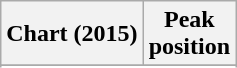<table class="wikitable sortable plainrowheaders" style="text-align:center;">
<tr>
<th>Chart (2015)</th>
<th>Peak <br> position</th>
</tr>
<tr>
</tr>
<tr>
</tr>
<tr>
</tr>
</table>
